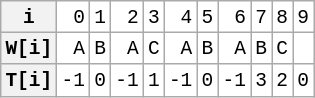<table class="wikitable" style="background-color:white; font-family:monospace; text-align:right">
<tr>
<th><code>i</code></th>
<td>0</td>
<td>1</td>
<td>2</td>
<td>3</td>
<td>4</td>
<td>5</td>
<td>6</td>
<td>7</td>
<td>8</td>
<td>9</td>
</tr>
<tr>
<th><code>W[i]</code></th>
<td>A</td>
<td>B</td>
<td>A</td>
<td>C</td>
<td>A</td>
<td>B</td>
<td>A</td>
<td>B</td>
<td>C</td>
<td></td>
</tr>
<tr>
<th><code>T[i]</code></th>
<td>-1</td>
<td>0</td>
<td>-1</td>
<td>1</td>
<td>-1</td>
<td>0</td>
<td>-1</td>
<td>3</td>
<td>2</td>
<td>0</td>
</tr>
</table>
